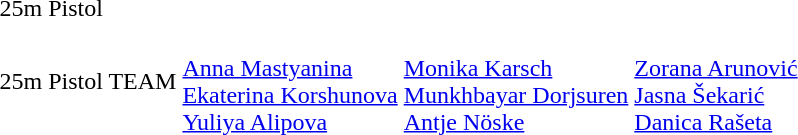<table>
<tr>
<td>25m Pistol</td>
<td></td>
<td></td>
<td></td>
</tr>
<tr>
<td>25m Pistol TEAM</td>
<td><br><a href='#'>Anna Mastyanina</a><br><a href='#'>Ekaterina Korshunova</a><br><a href='#'>Yuliya Alipova</a></td>
<td><br><a href='#'>Monika Karsch</a><br><a href='#'>Munkhbayar Dorjsuren</a><br><a href='#'>Antje Nöske</a></td>
<td><br><a href='#'>Zorana Arunović</a><br><a href='#'>Jasna Šekarić</a><br><a href='#'>Danica Rašeta</a></td>
</tr>
</table>
